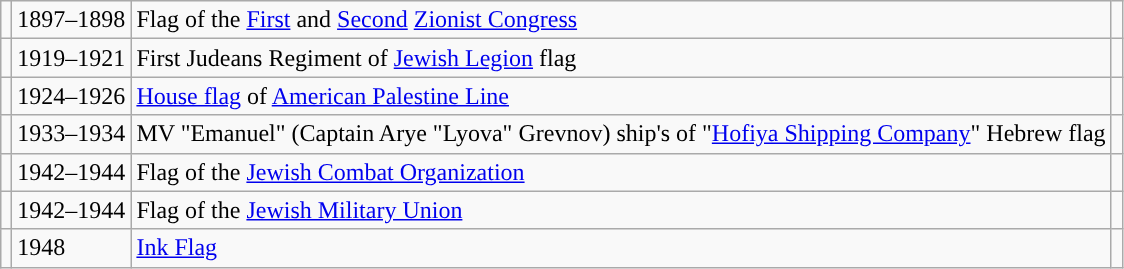<table class="wikitable" style="background:#f9f9f9">
<tr>
<td></td>
<td>1897–1898</td>
<td>Flag of the <a href='#'>First</a> and <a href='#'>Second</a> <a href='#'>Zionist Congress</a></td>
<td></td>
</tr>
<tr>
<td></td>
<td>1919–1921</td>
<td>First Judeans Regiment of <a href='#'>Jewish Legion</a> flag</td>
<td></td>
</tr>
<tr>
<td></td>
<td>1924–1926</td>
<td><a href='#'>House flag</a> of <a href='#'>American Palestine Line</a></td>
<td></td>
</tr>
<tr>
<td></td>
<td>1933–1934</td>
<td>MV "Emanuel" (Captain Arye "Lyova" Grevnov) ship's of "<a href='#'>Hofiya Shipping Company</a>" Hebrew flag</td>
<td></td>
</tr>
<tr>
<td></td>
<td>1942–1944</td>
<td>Flag of the <a href='#'>Jewish Combat Organization</a></td>
<td></td>
</tr>
<tr>
<td></td>
<td>1942–1944</td>
<td>Flag of the <a href='#'>Jewish Military Union</a></td>
<td></td>
</tr>
<tr>
<td></td>
<td>1948</td>
<td><a href='#'>Ink Flag</a></td>
<td></td>
</tr>
</table>
